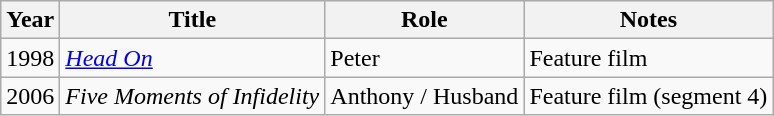<table class="wikitable">
<tr>
<th>Year</th>
<th>Title</th>
<th>Role</th>
<th>Notes</th>
</tr>
<tr>
<td>1998</td>
<td><em><a href='#'>Head On</a></em></td>
<td>Peter</td>
<td>Feature film</td>
</tr>
<tr>
<td>2006</td>
<td><em>Five Moments of Infidelity</em></td>
<td>Anthony / Husband</td>
<td>Feature film (segment 4)</td>
</tr>
</table>
